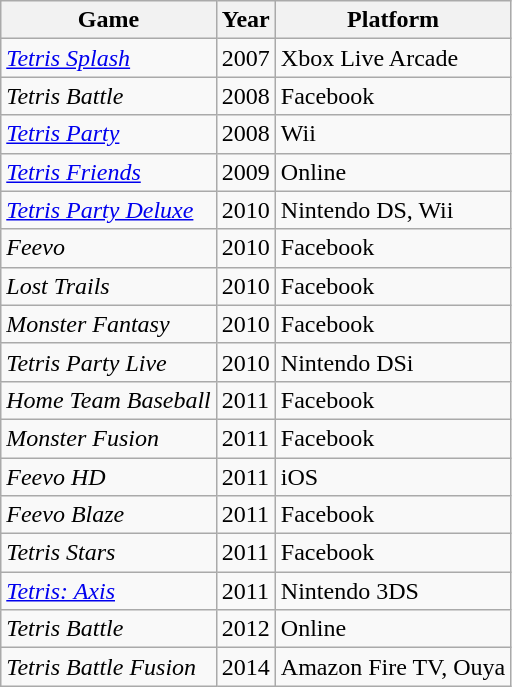<table class="wikitable">
<tr>
<th>Game</th>
<th>Year</th>
<th>Platform</th>
</tr>
<tr>
<td><em><a href='#'>Tetris Splash</a></em></td>
<td>2007</td>
<td>Xbox Live Arcade</td>
</tr>
<tr>
<td><em>Tetris Battle</em></td>
<td>2008</td>
<td>Facebook</td>
</tr>
<tr>
<td><em><a href='#'>Tetris Party</a></em></td>
<td>2008</td>
<td>Wii</td>
</tr>
<tr>
<td><em><a href='#'>Tetris Friends</a></em></td>
<td>2009</td>
<td>Online</td>
</tr>
<tr>
<td><em><a href='#'>Tetris Party Deluxe</a></em></td>
<td>2010</td>
<td>Nintendo DS, Wii</td>
</tr>
<tr>
<td><em>Feevo</em></td>
<td>2010</td>
<td>Facebook</td>
</tr>
<tr>
<td><em>Lost Trails</em></td>
<td>2010</td>
<td>Facebook</td>
</tr>
<tr>
<td><em>Monster Fantasy</em></td>
<td>2010</td>
<td>Facebook</td>
</tr>
<tr>
<td><em>Tetris Party Live</em></td>
<td>2010</td>
<td>Nintendo DSi</td>
</tr>
<tr>
<td><em>Home Team Baseball</em></td>
<td>2011</td>
<td>Facebook</td>
</tr>
<tr>
<td><em>Monster Fusion</em></td>
<td>2011</td>
<td>Facebook</td>
</tr>
<tr>
<td><em>Feevo HD</em></td>
<td>2011</td>
<td>iOS</td>
</tr>
<tr>
<td><em>Feevo Blaze</em></td>
<td>2011</td>
<td>Facebook</td>
</tr>
<tr>
<td><em>Tetris Stars</em></td>
<td>2011</td>
<td>Facebook</td>
</tr>
<tr>
<td><em><a href='#'>Tetris: Axis</a></em></td>
<td>2011</td>
<td>Nintendo 3DS</td>
</tr>
<tr>
<td><em>Tetris Battle</em></td>
<td>2012</td>
<td>Online</td>
</tr>
<tr>
<td><em>Tetris Battle Fusion</em></td>
<td>2014</td>
<td>Amazon Fire TV, Ouya</td>
</tr>
</table>
